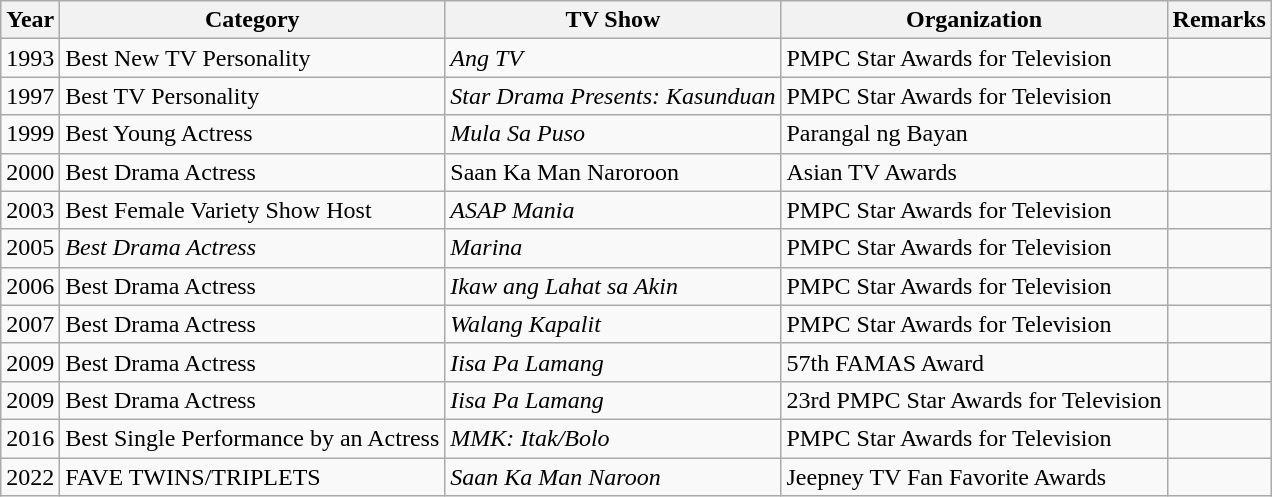<table class="wikitable">
<tr>
<th>Year</th>
<th>Category</th>
<th>TV Show</th>
<th>Organization</th>
<th>Remarks</th>
</tr>
<tr>
<td>1993</td>
<td>Best New TV Personality</td>
<td><em>Ang TV</em></td>
<td>PMPC Star Awards for Television</td>
<td></td>
</tr>
<tr>
<td>1997</td>
<td>Best TV Personality</td>
<td><em>Star Drama Presents: Kasunduan</em></td>
<td>PMPC Star Awards for Television</td>
<td></td>
</tr>
<tr>
<td>1999</td>
<td>Best Young Actress</td>
<td><em>Mula Sa Puso</em></td>
<td>Parangal ng Bayan</td>
<td></td>
</tr>
<tr>
<td>2000</td>
<td>Best Drama Actress</td>
<td>Saan Ka Man Naroroon</td>
<td>Asian TV Awards</td>
<td></td>
</tr>
<tr>
<td>2003</td>
<td>Best Female Variety Show Host</td>
<td><em>ASAP Mania</em></td>
<td>PMPC Star Awards for Television</td>
<td></td>
</tr>
<tr>
<td>2005</td>
<td><em>Best Drama Actress</em></td>
<td><em>Marina</em></td>
<td>PMPC Star Awards for Television</td>
<td></td>
</tr>
<tr>
<td>2006</td>
<td>Best Drama Actress</td>
<td><em>Ikaw ang Lahat sa Akin</em></td>
<td>PMPC Star Awards for Television</td>
<td></td>
</tr>
<tr>
<td>2007</td>
<td>Best Drama Actress</td>
<td><em>Walang Kapalit</em></td>
<td>PMPC Star Awards for Television</td>
<td></td>
</tr>
<tr>
<td>2009</td>
<td>Best Drama Actress</td>
<td><em>Iisa Pa Lamang</em></td>
<td>57th FAMAS Award</td>
<td></td>
</tr>
<tr>
<td>2009</td>
<td>Best Drama Actress</td>
<td><em>Iisa Pa Lamang</em></td>
<td>23rd PMPC Star Awards for Television</td>
<td></td>
</tr>
<tr>
<td>2016</td>
<td>Best Single Performance by an Actress</td>
<td><em>MMK: Itak/Bolo</em></td>
<td>PMPC Star Awards for Television</td>
<td></td>
</tr>
<tr>
<td>2022</td>
<td>FAVE TWINS/TRIPLETS</td>
<td><em>Saan Ka Man Naroon</em></td>
<td>Jeepney TV Fan Favorite Awards</td>
<td></td>
</tr>
</table>
